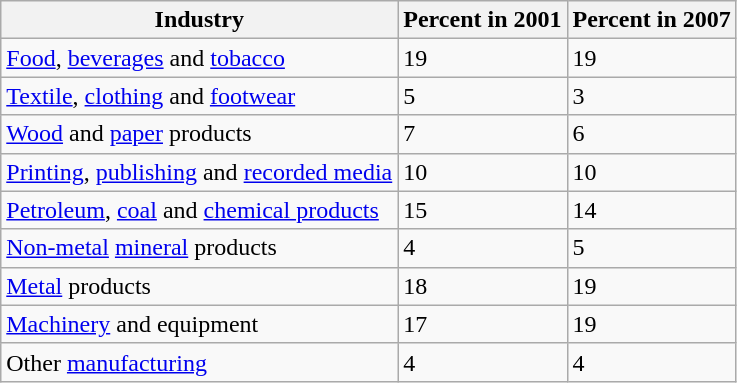<table class="wikitable">
<tr>
<th>Industry</th>
<th>Percent in 2001</th>
<th>Percent in 2007</th>
</tr>
<tr>
<td><a href='#'>Food</a>, <a href='#'>beverages</a> and <a href='#'>tobacco</a></td>
<td>19</td>
<td>19</td>
</tr>
<tr>
<td><a href='#'>Textile</a>, <a href='#'>clothing</a> and <a href='#'>footwear</a></td>
<td>5</td>
<td>3</td>
</tr>
<tr>
<td><a href='#'>Wood</a> and <a href='#'>paper</a> products</td>
<td>7</td>
<td>6</td>
</tr>
<tr>
<td><a href='#'>Printing</a>, <a href='#'>publishing</a> and <a href='#'>recorded media</a></td>
<td>10</td>
<td>10</td>
</tr>
<tr>
<td><a href='#'>Petroleum</a>, <a href='#'>coal</a> and <a href='#'>chemical products</a></td>
<td>15</td>
<td>14</td>
</tr>
<tr>
<td><a href='#'>Non-metal</a> <a href='#'>mineral</a> products</td>
<td>4</td>
<td>5</td>
</tr>
<tr>
<td><a href='#'>Metal</a> products</td>
<td>18</td>
<td>19</td>
</tr>
<tr>
<td><a href='#'>Machinery</a> and equipment</td>
<td>17</td>
<td>19</td>
</tr>
<tr>
<td>Other <a href='#'>manufacturing</a></td>
<td>4</td>
<td>4</td>
</tr>
</table>
